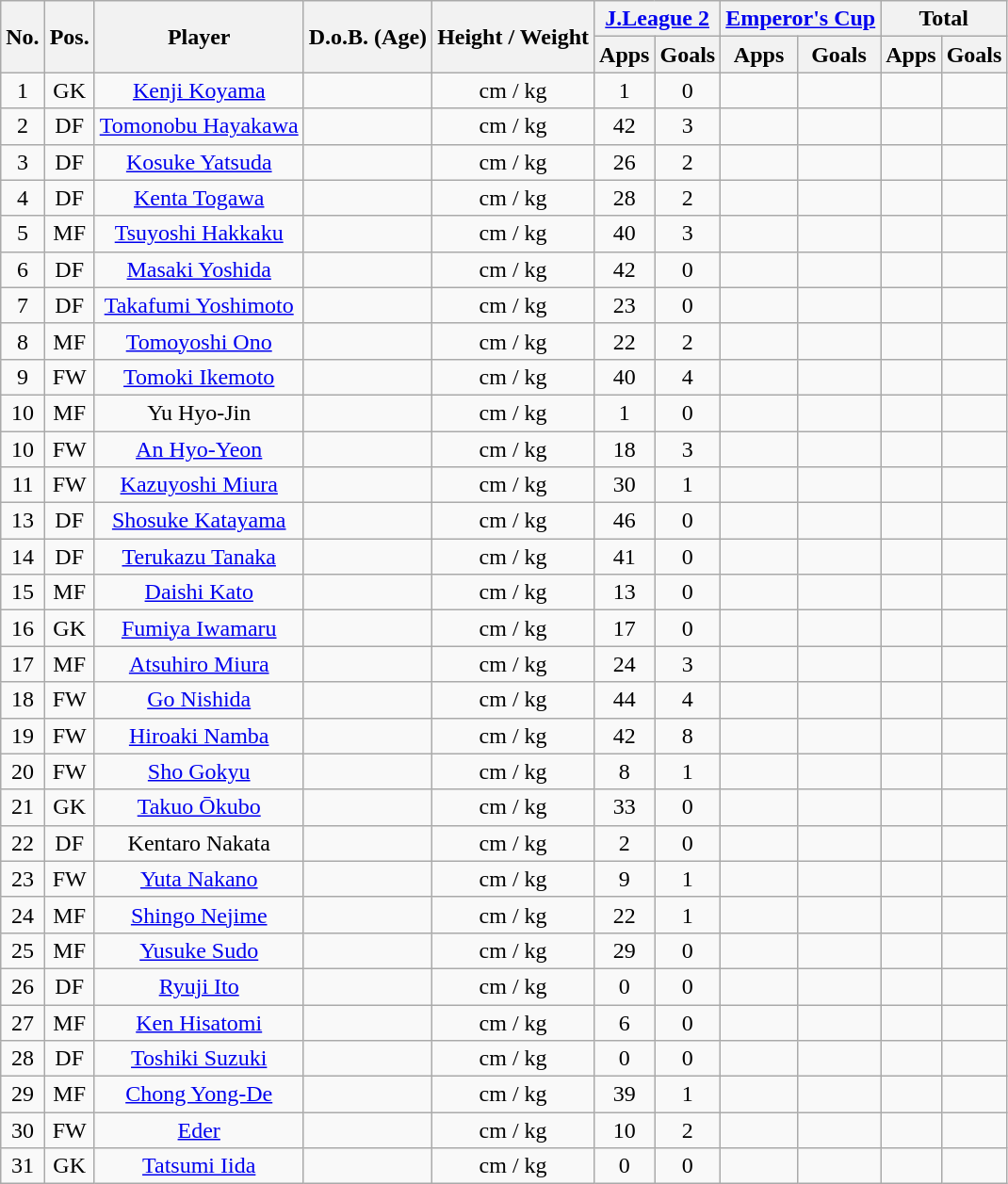<table class="wikitable" style="text-align:center;">
<tr>
<th rowspan="2">No.</th>
<th rowspan="2">Pos.</th>
<th rowspan="2">Player</th>
<th rowspan="2">D.o.B. (Age)</th>
<th rowspan="2">Height / Weight</th>
<th colspan="2"><a href='#'>J.League 2</a></th>
<th colspan="2"><a href='#'>Emperor's Cup</a></th>
<th colspan="2">Total</th>
</tr>
<tr>
<th>Apps</th>
<th>Goals</th>
<th>Apps</th>
<th>Goals</th>
<th>Apps</th>
<th>Goals</th>
</tr>
<tr>
<td>1</td>
<td>GK</td>
<td><a href='#'>Kenji Koyama</a></td>
<td></td>
<td>cm / kg</td>
<td>1</td>
<td>0</td>
<td></td>
<td></td>
<td></td>
<td></td>
</tr>
<tr>
<td>2</td>
<td>DF</td>
<td><a href='#'>Tomonobu Hayakawa</a></td>
<td></td>
<td>cm / kg</td>
<td>42</td>
<td>3</td>
<td></td>
<td></td>
<td></td>
<td></td>
</tr>
<tr>
<td>3</td>
<td>DF</td>
<td><a href='#'>Kosuke Yatsuda</a></td>
<td></td>
<td>cm / kg</td>
<td>26</td>
<td>2</td>
<td></td>
<td></td>
<td></td>
<td></td>
</tr>
<tr>
<td>4</td>
<td>DF</td>
<td><a href='#'>Kenta Togawa</a></td>
<td></td>
<td>cm / kg</td>
<td>28</td>
<td>2</td>
<td></td>
<td></td>
<td></td>
<td></td>
</tr>
<tr>
<td>5</td>
<td>MF</td>
<td><a href='#'>Tsuyoshi Hakkaku</a></td>
<td></td>
<td>cm / kg</td>
<td>40</td>
<td>3</td>
<td></td>
<td></td>
<td></td>
<td></td>
</tr>
<tr>
<td>6</td>
<td>DF</td>
<td><a href='#'>Masaki Yoshida</a></td>
<td></td>
<td>cm / kg</td>
<td>42</td>
<td>0</td>
<td></td>
<td></td>
<td></td>
<td></td>
</tr>
<tr>
<td>7</td>
<td>DF</td>
<td><a href='#'>Takafumi Yoshimoto</a></td>
<td></td>
<td>cm / kg</td>
<td>23</td>
<td>0</td>
<td></td>
<td></td>
<td></td>
<td></td>
</tr>
<tr>
<td>8</td>
<td>MF</td>
<td><a href='#'>Tomoyoshi Ono</a></td>
<td></td>
<td>cm / kg</td>
<td>22</td>
<td>2</td>
<td></td>
<td></td>
<td></td>
<td></td>
</tr>
<tr>
<td>9</td>
<td>FW</td>
<td><a href='#'>Tomoki Ikemoto</a></td>
<td></td>
<td>cm / kg</td>
<td>40</td>
<td>4</td>
<td></td>
<td></td>
<td></td>
<td></td>
</tr>
<tr>
<td>10</td>
<td>MF</td>
<td>Yu Hyo-Jin</td>
<td></td>
<td>cm / kg</td>
<td>1</td>
<td>0</td>
<td></td>
<td></td>
<td></td>
<td></td>
</tr>
<tr>
<td>10</td>
<td>FW</td>
<td><a href='#'>An Hyo-Yeon</a></td>
<td></td>
<td>cm / kg</td>
<td>18</td>
<td>3</td>
<td></td>
<td></td>
<td></td>
<td></td>
</tr>
<tr>
<td>11</td>
<td>FW</td>
<td><a href='#'>Kazuyoshi Miura</a></td>
<td></td>
<td>cm / kg</td>
<td>30</td>
<td>1</td>
<td></td>
<td></td>
<td></td>
<td></td>
</tr>
<tr>
<td>13</td>
<td>DF</td>
<td><a href='#'>Shosuke Katayama</a></td>
<td></td>
<td>cm / kg</td>
<td>46</td>
<td>0</td>
<td></td>
<td></td>
<td></td>
<td></td>
</tr>
<tr>
<td>14</td>
<td>DF</td>
<td><a href='#'>Terukazu Tanaka</a></td>
<td></td>
<td>cm / kg</td>
<td>41</td>
<td>0</td>
<td></td>
<td></td>
<td></td>
<td></td>
</tr>
<tr>
<td>15</td>
<td>MF</td>
<td><a href='#'>Daishi Kato</a></td>
<td></td>
<td>cm / kg</td>
<td>13</td>
<td>0</td>
<td></td>
<td></td>
<td></td>
<td></td>
</tr>
<tr>
<td>16</td>
<td>GK</td>
<td><a href='#'>Fumiya Iwamaru</a></td>
<td></td>
<td>cm / kg</td>
<td>17</td>
<td>0</td>
<td></td>
<td></td>
<td></td>
<td></td>
</tr>
<tr>
<td>17</td>
<td>MF</td>
<td><a href='#'>Atsuhiro Miura</a></td>
<td></td>
<td>cm / kg</td>
<td>24</td>
<td>3</td>
<td></td>
<td></td>
<td></td>
<td></td>
</tr>
<tr>
<td>18</td>
<td>FW</td>
<td><a href='#'>Go Nishida</a></td>
<td></td>
<td>cm / kg</td>
<td>44</td>
<td>4</td>
<td></td>
<td></td>
<td></td>
<td></td>
</tr>
<tr>
<td>19</td>
<td>FW</td>
<td><a href='#'>Hiroaki Namba</a></td>
<td></td>
<td>cm / kg</td>
<td>42</td>
<td>8</td>
<td></td>
<td></td>
<td></td>
<td></td>
</tr>
<tr>
<td>20</td>
<td>FW</td>
<td><a href='#'>Sho Gokyu</a></td>
<td></td>
<td>cm / kg</td>
<td>8</td>
<td>1</td>
<td></td>
<td></td>
<td></td>
<td></td>
</tr>
<tr>
<td>21</td>
<td>GK</td>
<td><a href='#'>Takuo Ōkubo</a></td>
<td></td>
<td>cm / kg</td>
<td>33</td>
<td>0</td>
<td></td>
<td></td>
<td></td>
<td></td>
</tr>
<tr>
<td>22</td>
<td>DF</td>
<td>Kentaro Nakata</td>
<td></td>
<td>cm / kg</td>
<td>2</td>
<td>0</td>
<td></td>
<td></td>
<td></td>
<td></td>
</tr>
<tr>
<td>23</td>
<td>FW</td>
<td><a href='#'>Yuta Nakano</a></td>
<td></td>
<td>cm / kg</td>
<td>9</td>
<td>1</td>
<td></td>
<td></td>
<td></td>
<td></td>
</tr>
<tr>
<td>24</td>
<td>MF</td>
<td><a href='#'>Shingo Nejime</a></td>
<td></td>
<td>cm / kg</td>
<td>22</td>
<td>1</td>
<td></td>
<td></td>
<td></td>
<td></td>
</tr>
<tr>
<td>25</td>
<td>MF</td>
<td><a href='#'>Yusuke Sudo</a></td>
<td></td>
<td>cm / kg</td>
<td>29</td>
<td>0</td>
<td></td>
<td></td>
<td></td>
<td></td>
</tr>
<tr>
<td>26</td>
<td>DF</td>
<td><a href='#'>Ryuji Ito</a></td>
<td></td>
<td>cm / kg</td>
<td>0</td>
<td>0</td>
<td></td>
<td></td>
<td></td>
<td></td>
</tr>
<tr>
<td>27</td>
<td>MF</td>
<td><a href='#'>Ken Hisatomi</a></td>
<td></td>
<td>cm / kg</td>
<td>6</td>
<td>0</td>
<td></td>
<td></td>
<td></td>
<td></td>
</tr>
<tr>
<td>28</td>
<td>DF</td>
<td><a href='#'>Toshiki Suzuki</a></td>
<td></td>
<td>cm / kg</td>
<td>0</td>
<td>0</td>
<td></td>
<td></td>
<td></td>
<td></td>
</tr>
<tr>
<td>29</td>
<td>MF</td>
<td><a href='#'>Chong Yong-De</a></td>
<td></td>
<td>cm / kg</td>
<td>39</td>
<td>1</td>
<td></td>
<td></td>
<td></td>
<td></td>
</tr>
<tr>
<td>30</td>
<td>FW</td>
<td><a href='#'>Eder</a></td>
<td></td>
<td>cm / kg</td>
<td>10</td>
<td>2</td>
<td></td>
<td></td>
<td></td>
<td></td>
</tr>
<tr>
<td>31</td>
<td>GK</td>
<td><a href='#'>Tatsumi Iida</a></td>
<td></td>
<td>cm / kg</td>
<td>0</td>
<td>0</td>
<td></td>
<td></td>
<td></td>
<td></td>
</tr>
</table>
